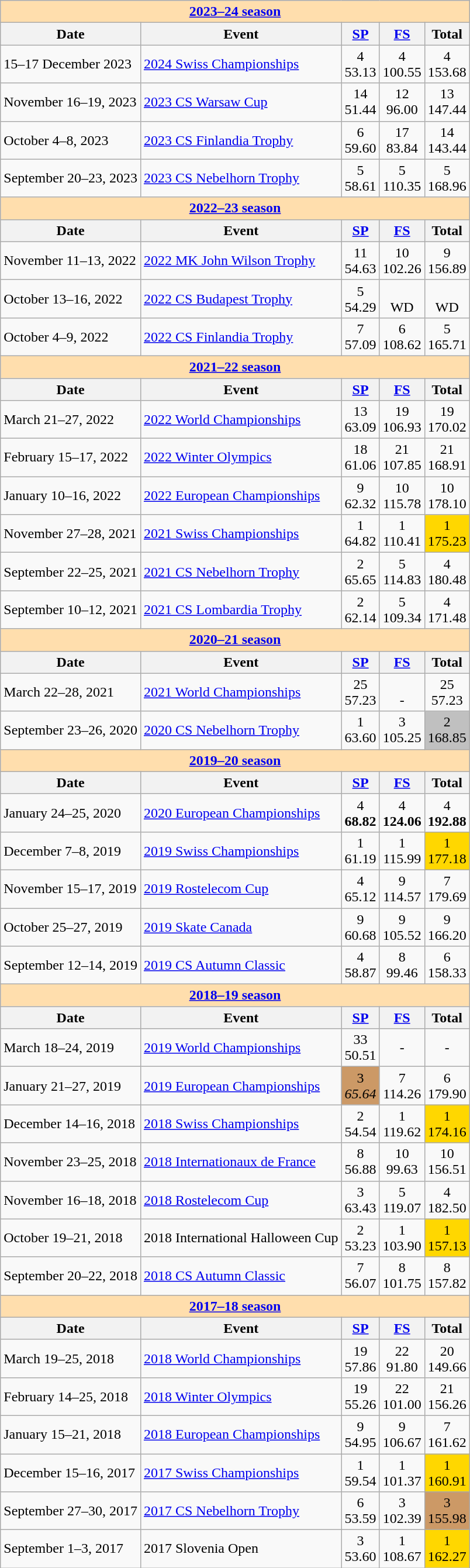<table class="wikitable">
<tr>
<td style="background-color: #ffdead; " colspan=5 align=center><a href='#'><strong>2023–24 season</strong></a></td>
</tr>
<tr>
<th>Date</th>
<th>Event</th>
<th><a href='#'>SP</a></th>
<th><a href='#'>FS</a></th>
<th>Total</th>
</tr>
<tr>
<td>15–17 December 2023</td>
<td><a href='#'>2024 Swiss Championships</a></td>
<td align=center>4 <br> 53.13</td>
<td align=center>4 <br> 100.55</td>
<td align=center>4 <br> 153.68</td>
</tr>
<tr>
<td>November 16–19, 2023</td>
<td><a href='#'>2023 CS Warsaw Cup</a></td>
<td align=center>14 <br> 51.44</td>
<td align=center>12 <br> 96.00</td>
<td align=center>13 <br> 147.44</td>
</tr>
<tr>
<td>October 4–8, 2023</td>
<td><a href='#'>2023 CS Finlandia Trophy</a></td>
<td align=center>6 <br> 59.60</td>
<td align=center>17 <br> 83.84</td>
<td align=center>14 <br> 143.44</td>
</tr>
<tr>
<td>September 20–23, 2023</td>
<td><a href='#'>2023 CS Nebelhorn Trophy</a></td>
<td align=center>5 <br> 58.61</td>
<td align=center>5 <br> 110.35</td>
<td align=center>5 <br> 168.96</td>
</tr>
<tr>
<td style="background-color: #ffdead; " colspan=5 align=center><a href='#'><strong>2022–23 season</strong></a></td>
</tr>
<tr>
<th>Date</th>
<th>Event</th>
<th><a href='#'>SP</a></th>
<th><a href='#'>FS</a></th>
<th>Total</th>
</tr>
<tr>
<td>November 11–13, 2022</td>
<td><a href='#'>2022 MK John Wilson Trophy</a></td>
<td align=center>11 <br> 54.63</td>
<td align=center>10 <br> 102.26</td>
<td align=center>9 <br> 156.89</td>
</tr>
<tr>
<td>October 13–16, 2022</td>
<td><a href='#'>2022 CS Budapest Trophy</a></td>
<td align=center>5 <br> 54.29</td>
<td align=center><br> WD</td>
<td align=center><br> WD</td>
</tr>
<tr>
<td>October 4–9, 2022</td>
<td><a href='#'>2022 CS Finlandia Trophy</a></td>
<td align=center>7 <br> 57.09</td>
<td align=center>6 <br> 108.62</td>
<td align=center>5 <br> 165.71</td>
</tr>
<tr>
<td style="background-color: #ffdead; " colspan=5 align=center><a href='#'><strong>2021–22 season</strong></a></td>
</tr>
<tr>
<th>Date</th>
<th>Event</th>
<th><a href='#'>SP</a></th>
<th><a href='#'>FS</a></th>
<th>Total</th>
</tr>
<tr>
<td>March 21–27, 2022</td>
<td><a href='#'>2022 World Championships</a></td>
<td align=center>13 <br> 63.09</td>
<td align=center>19 <br> 106.93</td>
<td align=center>19 <br> 170.02</td>
</tr>
<tr>
<td>February 15–17, 2022</td>
<td><a href='#'>2022 Winter Olympics</a></td>
<td align=center>18 <br> 61.06</td>
<td align=center>21 <br> 107.85</td>
<td align=center>21 <br> 168.91</td>
</tr>
<tr>
<td>January 10–16, 2022</td>
<td><a href='#'>2022 European Championships</a></td>
<td align=center>9 <br> 62.32</td>
<td align=center>10 <br> 115.78</td>
<td align=center>10 <br> 178.10</td>
</tr>
<tr>
<td>November 27–28, 2021</td>
<td><a href='#'>2021 Swiss Championships</a></td>
<td align=center>1 <br> 64.82</td>
<td align=center>1 <br> 110.41</td>
<td align=center bgcolor=gold>1 <br> 175.23</td>
</tr>
<tr>
<td>September 22–25, 2021</td>
<td><a href='#'>2021 CS Nebelhorn Trophy</a></td>
<td align=center>2 <br> 65.65</td>
<td align=center>5 <br> 114.83</td>
<td align=center>4 <br> 180.48</td>
</tr>
<tr>
<td>September 10–12, 2021</td>
<td><a href='#'>2021 CS Lombardia Trophy</a></td>
<td align=center>2 <br> 62.14</td>
<td align=center>5 <br> 109.34</td>
<td align=center>4 <br> 171.48</td>
</tr>
<tr>
<td style="background-color: #ffdead; " colspan=6 align=center><a href='#'><strong>2020–21 season</strong></a></td>
</tr>
<tr>
<th>Date</th>
<th>Event</th>
<th><a href='#'>SP</a></th>
<th><a href='#'>FS</a></th>
<th>Total</th>
</tr>
<tr>
<td>March 22–28, 2021</td>
<td><a href='#'>2021 World Championships</a></td>
<td align=center>25 <br> 57.23</td>
<td align=center><br> -</td>
<td align=center>25 <br> 57.23</td>
</tr>
<tr>
<td>September 23–26, 2020</td>
<td><a href='#'>2020 CS Nebelhorn Trophy</a></td>
<td align=center>1 <br> 63.60</td>
<td align=center>3 <br> 105.25</td>
<td align=center bgcolor=silver>2 <br> 168.85</td>
</tr>
<tr>
<td style="background-color: #ffdead; " colspan=6 align=center><a href='#'><strong>2019–20 season</strong></a></td>
</tr>
<tr>
<th>Date</th>
<th>Event</th>
<th><a href='#'>SP</a></th>
<th><a href='#'>FS</a></th>
<th>Total</th>
</tr>
<tr>
<td>January 24–25, 2020</td>
<td><a href='#'>2020 European Championships</a></td>
<td align=center>4 <br> <strong>68.82</strong></td>
<td align=center>4 <br> <strong>124.06</strong></td>
<td align=center>4 <br> <strong>192.88</strong></td>
</tr>
<tr>
<td>December 7–8, 2019</td>
<td><a href='#'>2019 Swiss Championships</a></td>
<td align=center>1 <br> 61.19</td>
<td align=center>1 <br> 115.99</td>
<td align=center bgcolor=gold>1 <br> 177.18</td>
</tr>
<tr>
<td>November 15–17, 2019</td>
<td><a href='#'>2019 Rostelecom Cup</a></td>
<td align=center>4 <br> 65.12</td>
<td align=center>9 <br> 114.57</td>
<td align=center>7 <br> 179.69</td>
</tr>
<tr>
<td>October 25–27, 2019</td>
<td><a href='#'>2019 Skate Canada</a></td>
<td align=center>9 <br> 60.68</td>
<td align=center>9 <br> 105.52</td>
<td align=center>9 <br> 166.20</td>
</tr>
<tr>
<td>September 12–14, 2019</td>
<td><a href='#'>2019 CS Autumn Classic</a></td>
<td align=center>4 <br> 58.87</td>
<td align=center>8 <br> 99.46</td>
<td align=center>6 <br> 158.33</td>
</tr>
<tr>
<td style="background-color: #ffdead; " colspan=7 align=center><a href='#'><strong>2018–19 season</strong></a></td>
</tr>
<tr>
<th>Date</th>
<th>Event</th>
<th><a href='#'>SP</a></th>
<th><a href='#'>FS</a></th>
<th>Total</th>
</tr>
<tr>
<td>March 18–24, 2019</td>
<td><a href='#'>2019 World Championships</a></td>
<td align=center>33 <br> 50.51</td>
<td align=center>-</td>
<td align=center>-</td>
</tr>
<tr>
<td>January 21–27, 2019</td>
<td><a href='#'>2019 European Championships</a></td>
<td align=center bgcolor=cc9966>3 <br> <em>65.64</em></td>
<td align=center>7 <br> 114.26</td>
<td align=center>6 <br> 179.90</td>
</tr>
<tr>
<td>December 14–16, 2018</td>
<td><a href='#'>2018 Swiss Championships</a></td>
<td align=center>2 <br> 54.54</td>
<td align=center>1 <br> 119.62</td>
<td align=center bgcolor=gold>1 <br> 174.16</td>
</tr>
<tr>
<td>November 23–25, 2018</td>
<td><a href='#'>2018 Internationaux de France</a></td>
<td align=center>8 <br> 56.88</td>
<td align=center>10 <br> 99.63</td>
<td align=center>10 <br> 156.51</td>
</tr>
<tr>
<td>November 16–18, 2018</td>
<td><a href='#'>2018 Rostelecom Cup</a></td>
<td align=center>3 <br> 63.43</td>
<td align=center>5 <br> 119.07</td>
<td align=center>4 <br> 182.50</td>
</tr>
<tr>
<td>October 19–21, 2018</td>
<td>2018 International Halloween Cup</td>
<td align=center>2 <br> 53.23</td>
<td align=center>1 <br> 103.90</td>
<td align=center bgcolor=gold>1 <br> 157.13</td>
</tr>
<tr>
<td>September 20–22, 2018</td>
<td><a href='#'>2018 CS Autumn Classic</a></td>
<td align=center>7 <br> 56.07</td>
<td align=center>8 <br> 101.75</td>
<td align=center>8 <br> 157.82</td>
</tr>
<tr>
<td style="background-color: #ffdead; " colspan=7 align=center><a href='#'><strong>2017–18 season</strong></a></td>
</tr>
<tr>
<th>Date</th>
<th>Event</th>
<th><a href='#'>SP</a></th>
<th><a href='#'>FS</a></th>
<th>Total</th>
</tr>
<tr>
<td>March 19–25, 2018</td>
<td><a href='#'>2018 World Championships</a></td>
<td align=center>19 <br> 57.86</td>
<td align=center>22 <br> 91.80</td>
<td align=center>20 <br> 149.66</td>
</tr>
<tr>
<td>February 14–25, 2018</td>
<td><a href='#'>2018 Winter Olympics</a></td>
<td align=center>19 <br> 55.26</td>
<td align=center>22 <br> 101.00</td>
<td align=center>21 <br> 156.26</td>
</tr>
<tr>
<td>January 15–21, 2018</td>
<td><a href='#'>2018 European Championships</a></td>
<td align=center>9 <br> 54.95</td>
<td align=center>9 <br> 106.67</td>
<td align=center>7 <br> 161.62</td>
</tr>
<tr>
<td>December 15–16, 2017</td>
<td><a href='#'>2017 Swiss Championships</a></td>
<td align=center>1 <br> 59.54</td>
<td align=center>1 <br> 101.37</td>
<td align=center bgcolor=gold>1 <br> 160.91</td>
</tr>
<tr>
<td>September 27–30, 2017</td>
<td><a href='#'>2017 CS Nebelhorn Trophy</a></td>
<td align=center>6 <br> 53.59</td>
<td align=center>3 <br> 102.39</td>
<td align=center  bgcolor=cc9966>3 <br> 155.98</td>
</tr>
<tr>
<td>September 1–3, 2017</td>
<td>2017 Slovenia Open</td>
<td align=center>3 <br> 53.60</td>
<td align=center>1 <br> 108.67</td>
<td align=center  bgcolor=gold>1 <br> 162.27</td>
</tr>
</table>
